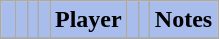<table class="wikitable sortable" border="1">
<tr>
<th style="background-color:#A8BDEC;" class="unsortable" width="3px"></th>
<th style="background-color:#A8BDEC;"></th>
<th style="background-color:#A8BDEC;"></th>
<th style="background-color:#A8BDEC;"></th>
<th style="background-color:#A8BDEC;">Player</th>
<th style="background-color:#A8BDEC;"></th>
<th style="background-color:#A8BDEC;"></th>
<th style="background-color:#A8BDEC;" class="unsortable">Notes</th>
</tr>
<tr>
</tr>
</table>
